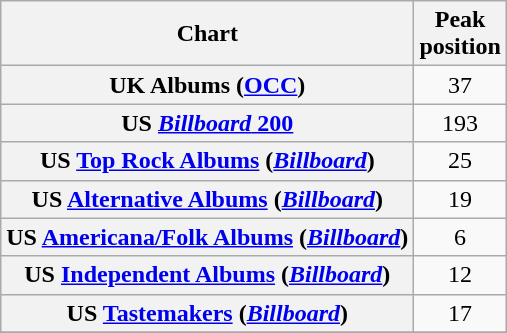<table class="wikitable plainrowheaders sortable" style="text-align:center;" border="1">
<tr>
<th scope="col">Chart</th>
<th scope="col">Peak<br>position</th>
</tr>
<tr>
<th scope="row">UK Albums (<a href='#'>OCC</a>)</th>
<td>37</td>
</tr>
<tr>
<th scope="row">US <a href='#'><em>Billboard</em> 200</a></th>
<td>193</td>
</tr>
<tr>
<th scope="row">US <a href='#'>Top Rock Albums</a> (<em><a href='#'>Billboard</a></em>)</th>
<td>25</td>
</tr>
<tr>
<th scope="row">US <a href='#'>Alternative Albums</a> (<em><a href='#'>Billboard</a></em>)</th>
<td>19</td>
</tr>
<tr>
<th scope="row">US <a href='#'>Americana/Folk Albums</a> (<em><a href='#'>Billboard</a></em>)</th>
<td>6</td>
</tr>
<tr>
<th scope="row">US <a href='#'>Independent Albums</a> (<em><a href='#'>Billboard</a></em>)</th>
<td>12</td>
</tr>
<tr>
<th scope="row">US <a href='#'>Tastemakers</a> (<em><a href='#'>Billboard</a></em>)</th>
<td>17</td>
</tr>
<tr>
</tr>
</table>
